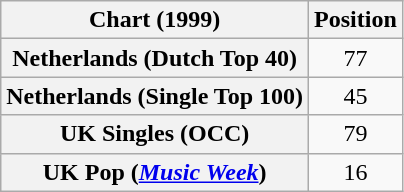<table class="wikitable sortable plainrowheaders" style="text-align:center">
<tr>
<th>Chart (1999)</th>
<th>Position</th>
</tr>
<tr>
<th scope="row">Netherlands (Dutch Top 40)</th>
<td>77</td>
</tr>
<tr>
<th scope="row">Netherlands (Single Top 100)</th>
<td>45</td>
</tr>
<tr>
<th scope="row">UK Singles (OCC)</th>
<td>79</td>
</tr>
<tr>
<th scope="row">UK Pop (<em><a href='#'>Music Week</a></em>)</th>
<td>16</td>
</tr>
</table>
